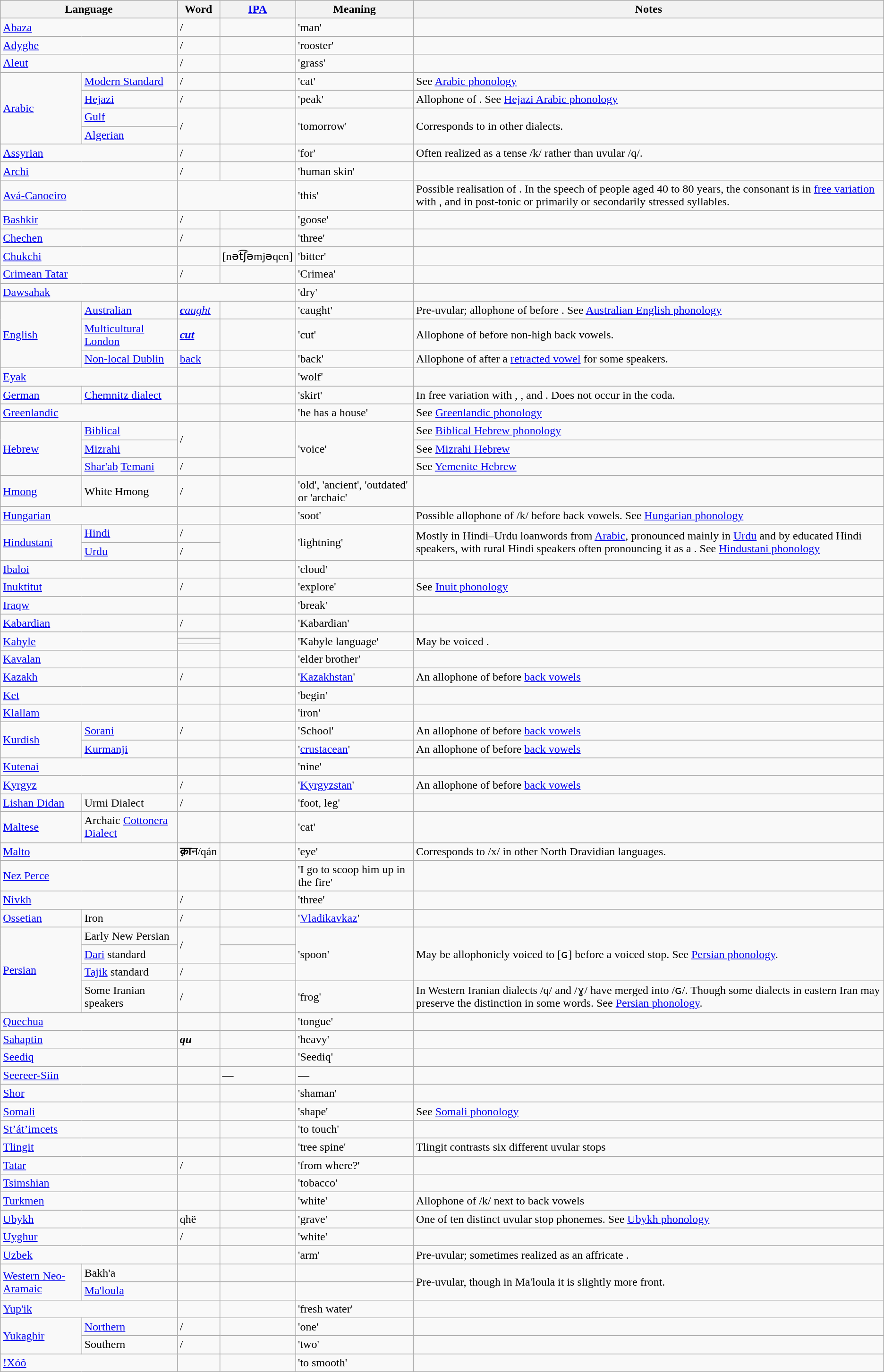<table class="wikitable">
<tr>
<th colspan=2>Language</th>
<th>Word</th>
<th><a href='#'>IPA</a></th>
<th>Meaning</th>
<th>Notes</th>
</tr>
<tr>
<td colspan=2><a href='#'>Abaza</a></td>
<td>/</td>
<td></td>
<td>'man'</td>
<td></td>
</tr>
<tr>
<td colspan=2><a href='#'>Adyghe</a></td>
<td>/</td>
<td></td>
<td>'rooster'</td>
<td></td>
</tr>
<tr>
<td colspan=2><a href='#'>Aleut</a></td>
<td>/</td>
<td></td>
<td>'grass'</td>
<td></td>
</tr>
<tr>
<td rowspan="4"><a href='#'>Arabic</a></td>
<td><a href='#'>Modern Standard</a></td>
<td>/</td>
<td></td>
<td>'cat'</td>
<td>See <a href='#'>Arabic phonology</a></td>
</tr>
<tr>
<td><a href='#'>Hejazi</a></td>
<td>/</td>
<td></td>
<td>'peak'</td>
<td>Allophone of . See <a href='#'>Hejazi Arabic phonology</a></td>
</tr>
<tr>
<td><a href='#'>Gulf</a></td>
<td rowspan="2">/</td>
<td rowspan="2"></td>
<td rowspan="2">'tomorrow'</td>
<td rowspan="2">Corresponds to  in other dialects.</td>
</tr>
<tr>
<td><a href='#'>Algerian</a></td>
</tr>
<tr>
<td colspan=2><a href='#'>Assyrian</a></td>
<td>/</td>
<td></td>
<td>'for'</td>
<td>Often realized as a tense /k/ rather than uvular /q/.</td>
</tr>
<tr>
<td colspan=2><a href='#'>Archi</a></td>
<td>/</td>
<td></td>
<td>'human skin'</td>
<td></td>
</tr>
<tr>
<td colspan="2"><a href='#'>Avá-Canoeiro</a></td>
<td colspan=2 align=center></td>
<td>'this'</td>
<td>Possible realisation of . In the speech of people aged 40 to 80 years, the consonant is in <a href='#'>free variation</a> with ,  and  in post-tonic or primarily or secondarily stressed syllables.</td>
</tr>
<tr>
<td colspan="2"><a href='#'>Bashkir</a></td>
<td>/</td>
<td></td>
<td>'goose'</td>
<td></td>
</tr>
<tr>
<td colspan=2><a href='#'>Chechen</a></td>
<td>/</td>
<td></td>
<td>'three'</td>
<td></td>
</tr>
<tr>
<td colspan="2"><a href='#'>Chukchi</a></td>
<td></td>
<td>[nət͡ʃəmjəqen]</td>
<td>'bitter'</td>
</tr>
<tr>
<td colspan=2><a href='#'>Crimean Tatar</a></td>
<td>/</td>
<td></td>
<td>'Crimea'</td>
<td></td>
</tr>
<tr>
<td colspan=2><a href='#'>Dawsahak</a></td>
<td colspan=2 align=center></td>
<td>'dry'</td>
<td></td>
</tr>
<tr>
<td rowspan="3"><a href='#'>English</a></td>
<td><a href='#'>Australian</a></td>
<td><em><a href='#'><strong>c</strong>aught</a></em></td>
<td></td>
<td>'caught'</td>
<td>Pre-uvular; allophone of  before . See <a href='#'>Australian English phonology</a></td>
</tr>
<tr>
<td><a href='#'>Multicultural London</a></td>
<td><a href='#'><strong><em>c<strong>ut<em></a></td>
<td></td>
<td>'cut'</td>
<td>Allophone of  before non-high back vowels.</td>
</tr>
<tr>
<td><a href='#'>Non-local Dublin</a></td>
<td><a href='#'></em>ba</strong>ck</em></strong></a></td>
<td></td>
<td>'back'</td>
<td>Allophone of  after a <a href='#'>retracted vowel</a> for some speakers.</td>
</tr>
<tr>
<td colspan=2><a href='#'>Eyak</a></td>
<td></td>
<td></td>
<td>'wolf'</td>
<td></td>
</tr>
<tr>
<td><a href='#'>German</a></td>
<td><a href='#'>Chemnitz dialect</a></td>
<td></td>
<td></td>
<td>'skirt'</td>
<td>In free variation with , ,  and . Does not occur in the coda.</td>
</tr>
<tr>
<td colspan=2><a href='#'>Greenlandic</a></td>
<td></td>
<td></td>
<td>'he has a house'</td>
<td>See <a href='#'>Greenlandic phonology</a></td>
</tr>
<tr>
<td rowspan = 3><a href='#'>Hebrew</a></td>
<td><a href='#'>Biblical</a></td>
<td rowspan = 2>/</td>
<td rowspan = 2></td>
<td rowspan = 3>'voice'</td>
<td>See <a href='#'>Biblical Hebrew phonology</a></td>
</tr>
<tr>
<td><a href='#'>Mizrahi</a></td>
<td>See <a href='#'>Mizrahi Hebrew</a></td>
</tr>
<tr>
<td><a href='#'>Shar'ab</a> <a href='#'>Temani</a></td>
<td>/</td>
<td></td>
<td>See <a href='#'>Yemenite Hebrew</a></td>
</tr>
<tr>
<td><a href='#'>Hmong</a></td>
<td>White Hmong</td>
<td> / </td>
<td></td>
<td>'old', 'ancient', 'outdated' or 'archaic'</td>
</tr>
<tr>
<td colspan=2><a href='#'>Hungarian</a></td>
<td></td>
<td></td>
<td>'soot'</td>
<td>Possible allophone of /k/ before back vowels. See <a href='#'>Hungarian phonology</a></td>
</tr>
<tr>
<td rowspan="2"><a href='#'>Hindustani</a></td>
<td><a href='#'>Hindi</a></td>
<td>/</td>
<td rowspan="2"></td>
<td rowspan="2">'lightning'</td>
<td rowspan="2">Mostly in Hindi–Urdu loanwords from <a href='#'>Arabic</a>, pronounced mainly in <a href='#'>Urdu</a> and by educated Hindi speakers, with rural Hindi speakers often pronouncing it as a . See <a href='#'>Hindustani phonology</a></td>
</tr>
<tr>
<td><a href='#'>Urdu</a></td>
<td>/</td>
</tr>
<tr>
<td colspan="2"><a href='#'>Ibaloi</a></td>
<td></td>
<td></td>
<td>'cloud'</td>
<td></td>
</tr>
<tr>
<td colspan=2><a href='#'>Inuktitut</a></td>
<td>/</td>
<td></td>
<td>'explore'</td>
<td>See <a href='#'>Inuit phonology</a></td>
</tr>
<tr>
<td colspan=2><a href='#'>Iraqw</a></td>
<td></td>
<td></td>
<td>'break'</td>
<td></td>
</tr>
<tr>
<td colspan=2><a href='#'>Kabardian</a></td>
<td>/</td>
<td></td>
<td>'Kabardian'</td>
<td></td>
</tr>
<tr>
<td colspan="2" rowspan="3"><a href='#'>Kabyle</a></td>
<td></td>
<td rowspan="3"></td>
<td rowspan="3">'Kabyle language'</td>
<td rowspan="3">May be voiced .</td>
</tr>
<tr>
<td></td>
</tr>
<tr>
<td></td>
</tr>
<tr>
<td colspan=2><a href='#'>Kavalan</a></td>
<td></td>
<td></td>
<td>'elder brother'</td>
<td></td>
</tr>
<tr>
<td colspan=2><a href='#'>Kazakh</a></td>
<td>/</td>
<td></td>
<td>'<a href='#'>Kazakhstan</a>'</td>
<td>An allophone of  before <a href='#'>back vowels</a></td>
</tr>
<tr>
<td colspan=2><a href='#'>Ket</a></td>
<td></td>
<td></td>
<td>'begin'</td>
<td></td>
</tr>
<tr>
<td colspan=2><a href='#'>Klallam</a></td>
<td></td>
<td></td>
<td>'iron'</td>
<td></td>
</tr>
<tr>
<td rowspan=2><a href='#'>Kurdish</a></td>
<td><a href='#'>Sorani</a></td>
<td>/</td>
<td></td>
<td>'School'</td>
<td>An allophone of  before <a href='#'>back vowels</a></td>
</tr>
<tr>
<td><a href='#'>Kurmanji</a></td>
<td></td>
<td></td>
<td>'<a href='#'>crustacean</a>'</td>
<td>An allophone of  before <a href='#'>back vowels</a></td>
</tr>
<tr>
<td colspan=2><a href='#'>Kutenai</a></td>
<td></td>
<td></td>
<td>'nine'</td>
<td></td>
</tr>
<tr>
<td colspan=2><a href='#'>Kyrgyz</a></td>
<td>/</td>
<td></td>
<td>'<a href='#'>Kyrgyzstan</a>'</td>
<td>An allophone of  before <a href='#'>back vowels</a></td>
</tr>
<tr>
<td><a href='#'>Lishan Didan</a></td>
<td>Urmi Dialect</td>
<td>/</td>
<td></td>
<td>'foot, leg'</td>
<td></td>
</tr>
<tr>
<td><a href='#'>Maltese</a></td>
<td>Archaic <a href='#'>Cottonera Dialect</a></td>
<td></td>
<td></td>
<td>'cat'</td>
<td></td>
</tr>
<tr>
<td colspan=2><a href='#'>Malto</a></td>
<td><strong>क़ा</strong>न/qán</td>
<td></td>
<td>'eye'</td>
<td>Corresponds to /x/ in other North Dravidian languages.</td>
</tr>
<tr>
<td colspan="2"><a href='#'>Nez Perce</a></td>
<td></td>
<td></td>
<td>'I go to scoop him up in the fire'</td>
<td></td>
</tr>
<tr>
<td colspan=2><a href='#'>Nivkh</a></td>
<td>/</td>
<td></td>
<td>'three'</td>
<td></td>
</tr>
<tr>
<td><a href='#'>Ossetian</a></td>
<td>Iron</td>
<td>/</td>
<td></td>
<td>'<a href='#'>Vladikavkaz</a>'</td>
<td></td>
</tr>
<tr>
<td rowspan=4><a href='#'>Persian</a></td>
<td>Early New Persian</td>
<td rowspan=2>/</td>
<td></td>
<td rowspan=3>'spoon'</td>
<td rowspan=3>May be allophonicly voiced to [ɢ] before a voiced stop. See <a href='#'>Persian phonology</a>.</td>
</tr>
<tr>
<td><a href='#'>Dari</a> standard</td>
<td></td>
</tr>
<tr>
<td><a href='#'>Tajik</a> standard</td>
<td>/</td>
<td></td>
</tr>
<tr>
<td>Some Iranian speakers</td>
<td>/</td>
<td></td>
<td>'frog'</td>
<td>In Western Iranian dialects /q/ and /ɣ/ have merged into /ɢ/. Though some dialects in eastern Iran may preserve the distinction in some words. See <a href='#'>Persian phonology</a>.</td>
</tr>
<tr>
<td colspan=2><a href='#'>Quechua</a></td>
<td></td>
<td></td>
<td>'tongue'</td>
<td></td>
</tr>
<tr>
<td colspan=2><a href='#'>Sahaptin</a></td>
<td><strong><em>q<strong>u<em></td>
<td></td>
<td>'heavy'</td>
<td></td>
</tr>
<tr>
<td colspan=2><a href='#'>Seediq</a></td>
<td></td>
<td></td>
<td>'Seediq'</td>
<td></td>
</tr>
<tr>
<td colspan=2><a href='#'>Seereer-Siin</a></td>
<td></td>
<td>—</td>
<td>—</td>
<td></td>
</tr>
<tr>
<td colspan=2><a href='#'>Shor</a></td>
<td></td>
<td></td>
<td>'shaman'</td>
<td></td>
</tr>
<tr>
<td colspan=2><a href='#'>Somali</a></td>
<td></td>
<td></td>
<td>'shape'</td>
<td>See <a href='#'>Somali phonology</a></td>
</tr>
<tr>
<td colspan=2><a href='#'>St’át’imcets</a></td>
<td></td>
<td></td>
<td>'to touch'</td>
<td></td>
</tr>
<tr>
<td colspan=2><a href='#'>Tlingit</a></td>
<td></td>
<td></td>
<td>'tree spine'</td>
<td>Tlingit contrasts six different uvular stops</td>
</tr>
<tr>
<td colspan=2><a href='#'>Tatar</a></td>
<td>/</td>
<td></td>
<td>'from where?'</td>
<td></td>
</tr>
<tr>
<td colspan=2><a href='#'>Tsimshian</a></td>
<td></td>
<td></td>
<td>'tobacco'</td>
<td></td>
</tr>
<tr>
<td colspan=2><a href='#'>Turkmen</a></td>
<td></td>
<td></td>
<td>'white'</td>
<td>Allophone of /k/ next to back vowels</td>
</tr>
<tr>
<td colspan=2><a href='#'>Ubykh</a></td>
<td>qhë</td>
<td></td>
<td>'grave'</td>
<td>One of ten distinct uvular stop phonemes. See <a href='#'>Ubykh phonology</a></td>
</tr>
<tr>
<td colspan=2><a href='#'>Uyghur</a></td>
<td>/</td>
<td></td>
<td>'white'</td>
<td></td>
</tr>
<tr>
<td colspan=2><a href='#'>Uzbek</a></td>
<td></td>
<td></td>
<td>'arm'</td>
<td>Pre-uvular; sometimes realized as an affricate .</td>
</tr>
<tr>
<td rowspan="2"><a href='#'>Western Neo-Aramaic</a></td>
<td>Bakh'a</td>
<td></td>
<td></td>
<td></td>
<td rowspan="2">Pre-uvular, though in Ma'loula it is slightly more front.</td>
</tr>
<tr>
<td><a href='#'>Ma'loula</a></td>
<td></td>
<td></td>
<td></td>
</tr>
<tr>
<td colspan=2><a href='#'>Yup'ik</a></td>
<td></td>
<td></td>
<td>'fresh water'</td>
<td></td>
</tr>
<tr>
<td rowspan=2><a href='#'>Yukaghir</a></td>
<td><a href='#'>Northern</a></td>
<td>/</td>
<td></td>
<td>'one'</td>
<td></td>
</tr>
<tr>
<td>Southern</td>
<td>/</td>
<td></td>
<td>'two'</td>
<td></td>
</tr>
<tr>
<td colspan=2><a href='#'>!Xóõ</a></td>
<td></td>
<td></td>
<td>'to smooth'</td>
<td></td>
</tr>
</table>
